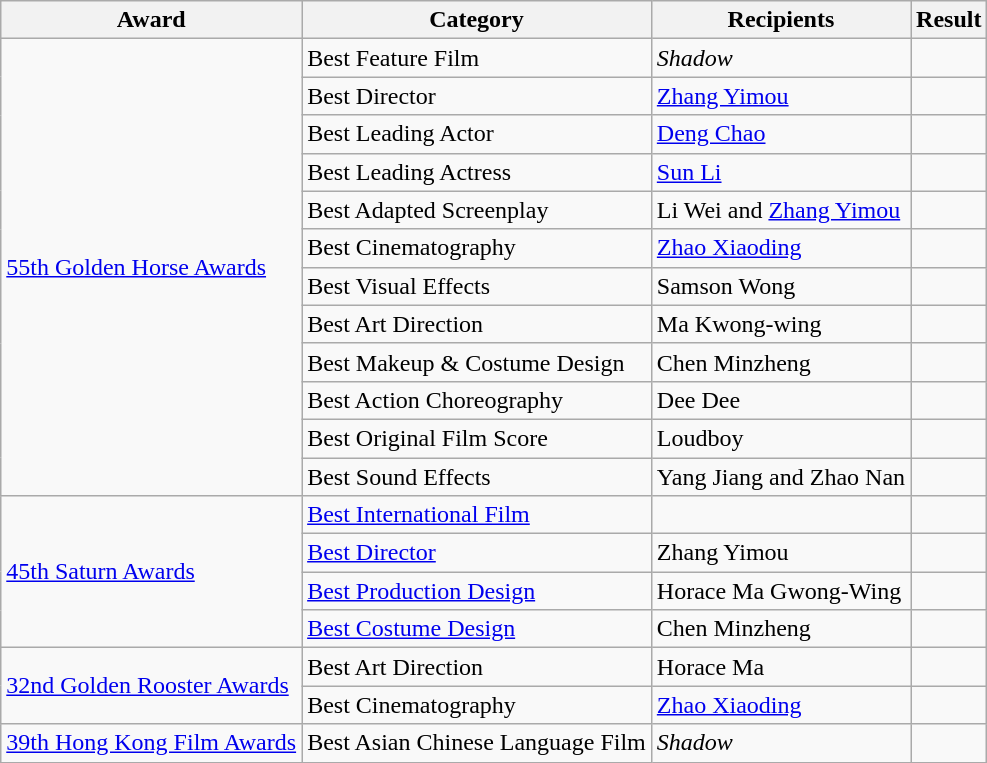<table class="wikitable">
<tr>
<th>Award</th>
<th>Category</th>
<th>Recipients</th>
<th>Result</th>
</tr>
<tr>
<td rowspan=12><a href='#'>55th Golden Horse Awards</a></td>
<td>Best Feature Film</td>
<td><em>Shadow</em></td>
<td></td>
</tr>
<tr>
<td>Best Director</td>
<td><a href='#'>Zhang Yimou</a></td>
<td></td>
</tr>
<tr>
<td>Best Leading Actor</td>
<td><a href='#'>Deng Chao</a></td>
<td></td>
</tr>
<tr>
<td>Best Leading Actress</td>
<td><a href='#'>Sun Li</a></td>
<td></td>
</tr>
<tr>
<td>Best Adapted Screenplay</td>
<td>Li Wei and <a href='#'>Zhang Yimou</a></td>
<td></td>
</tr>
<tr>
<td>Best Cinematography</td>
<td><a href='#'>Zhao Xiaoding</a></td>
<td></td>
</tr>
<tr>
<td>Best Visual Effects</td>
<td>Samson Wong</td>
<td></td>
</tr>
<tr>
<td>Best Art Direction</td>
<td>Ma Kwong-wing</td>
<td></td>
</tr>
<tr>
<td>Best Makeup & Costume Design</td>
<td>Chen Minzheng</td>
<td></td>
</tr>
<tr>
<td>Best Action Choreography</td>
<td>Dee Dee</td>
<td></td>
</tr>
<tr>
<td>Best Original Film Score</td>
<td>Loudboy</td>
<td></td>
</tr>
<tr>
<td>Best Sound Effects</td>
<td>Yang Jiang and Zhao Nan</td>
<td></td>
</tr>
<tr>
<td rowspan=4><a href='#'>45th Saturn Awards</a></td>
<td><a href='#'>Best International Film</a></td>
<td></td>
<td></td>
</tr>
<tr>
<td><a href='#'>Best Director</a></td>
<td>Zhang Yimou</td>
<td></td>
</tr>
<tr>
<td><a href='#'>Best Production Design</a></td>
<td>Horace Ma Gwong-Wing</td>
<td></td>
</tr>
<tr>
<td><a href='#'>Best Costume Design</a></td>
<td>Chen Minzheng</td>
<td></td>
</tr>
<tr>
<td rowspan=2><a href='#'>32nd Golden Rooster Awards</a></td>
<td>Best Art Direction</td>
<td>Horace Ma</td>
<td></td>
</tr>
<tr>
<td>Best Cinematography</td>
<td><a href='#'>Zhao Xiaoding</a></td>
<td></td>
</tr>
<tr>
<td><a href='#'>39th Hong Kong Film Awards</a></td>
<td>Best Asian Chinese Language Film</td>
<td><em>Shadow</em></td>
<td></td>
</tr>
</table>
